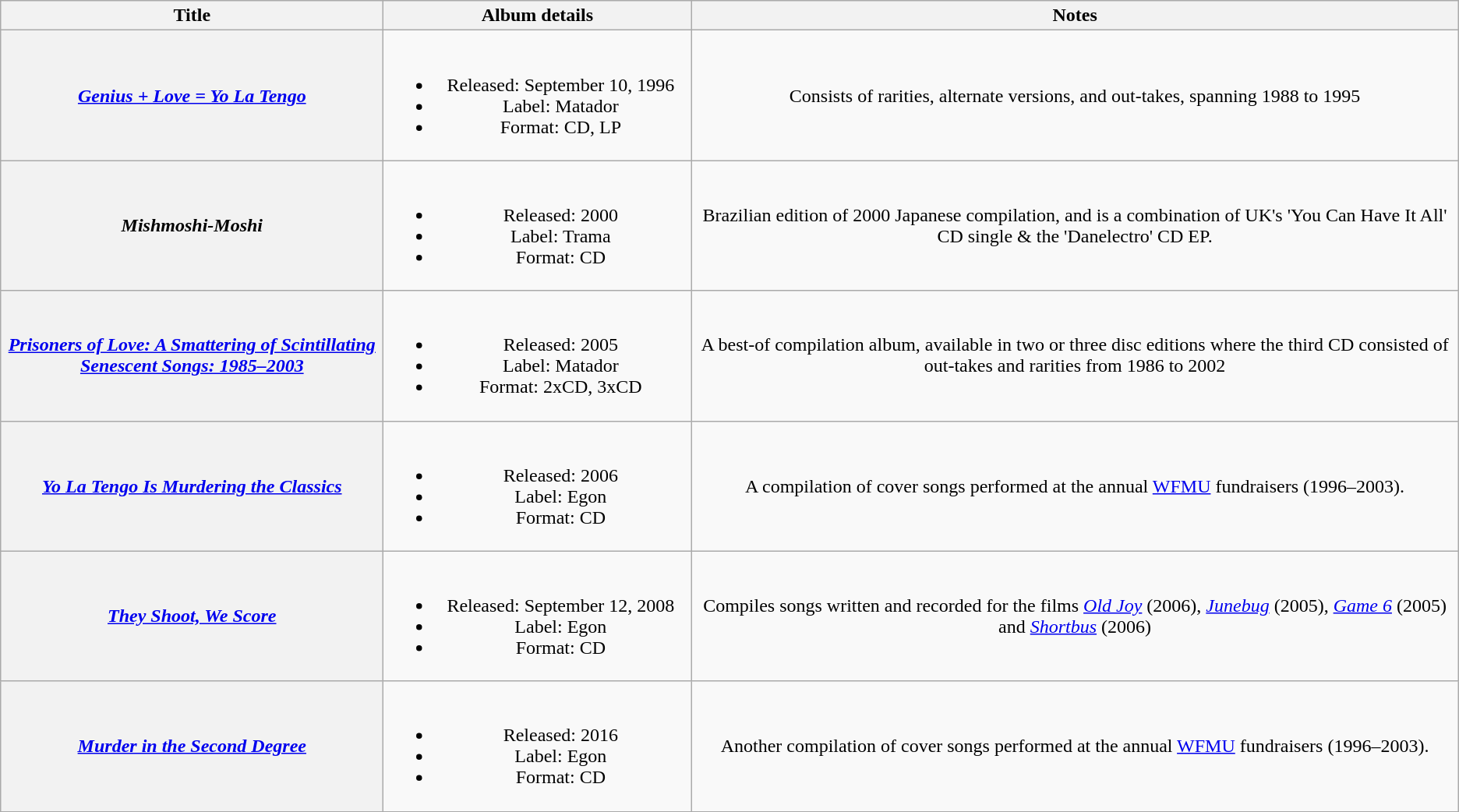<table class="wikitable plainrowheaders" style="text-align:center;">
<tr>
<th style="width:20em;">Title</th>
<th style="width:16em;">Album details</th>
<th>Notes</th>
</tr>
<tr>
<th scope="row"><em><a href='#'>Genius + Love = Yo La Tengo</a></em></th>
<td><br><ul><li>Released: September 10, 1996</li><li>Label: Matador</li><li>Format: CD, LP</li></ul></td>
<td>Consists of rarities, alternate versions, and out-takes, spanning 1988 to 1995</td>
</tr>
<tr>
<th scope="row"><em>Mishmoshi-Moshi</em></th>
<td><br><ul><li>Released: 2000</li><li>Label: Trama</li><li>Format: CD</li></ul></td>
<td>Brazilian edition of 2000 Japanese compilation, and is a combination of  UK's 'You Can Have It All' CD single & the 'Danelectro' CD EP.</td>
</tr>
<tr>
<th scope="row"><em><a href='#'>Prisoners of Love: A Smattering of Scintillating Senescent Songs: 1985–2003</a></em></th>
<td><br><ul><li>Released: 2005</li><li>Label: Matador</li><li>Format: 2xCD, 3xCD</li></ul></td>
<td>A best-of compilation album, available in two or three disc editions where the third CD consisted of out-takes and rarities from 1986 to 2002</td>
</tr>
<tr>
<th scope="row"><em><a href='#'>Yo La Tengo Is Murdering the Classics</a></em></th>
<td><br><ul><li>Released: 2006</li><li>Label: Egon</li><li>Format: CD</li></ul></td>
<td>A compilation of cover songs performed at the annual <a href='#'>WFMU</a> fundraisers (1996–2003).</td>
</tr>
<tr>
<th scope="row"><em><a href='#'>They Shoot, We Score</a></em></th>
<td><br><ul><li>Released: September 12, 2008</li><li>Label: Egon</li><li>Format: CD</li></ul></td>
<td>Compiles songs written and recorded for the films <em><a href='#'>Old Joy</a></em> (2006), <em><a href='#'>Junebug</a></em> (2005), <em><a href='#'>Game 6</a></em> (2005) and <em><a href='#'>Shortbus</a></em> (2006)</td>
</tr>
<tr>
<th scope="row"><em><a href='#'>Murder in the Second Degree</a></em></th>
<td><br><ul><li>Released: 2016</li><li>Label: Egon</li><li>Format: CD</li></ul></td>
<td>Another compilation of cover songs performed at the annual <a href='#'>WFMU</a> fundraisers (1996–2003).</td>
</tr>
</table>
